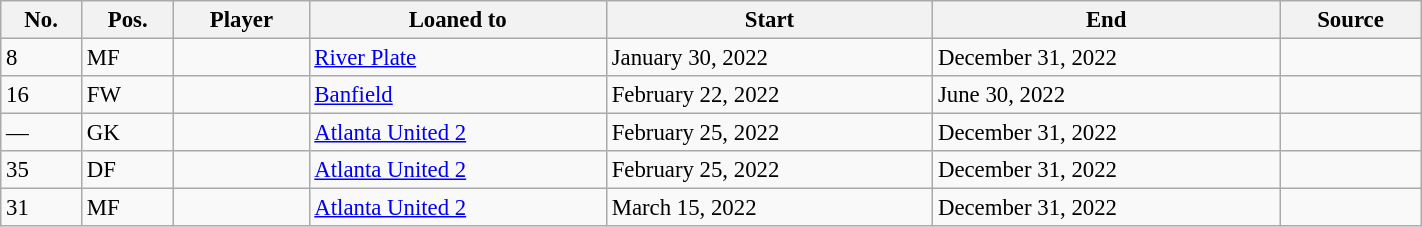<table class="wikitable sortable" style="width:75%; text-align:center; font-size:95%; text-align:left;">
<tr>
<th>No.</th>
<th>Pos.</th>
<th>Player</th>
<th>Loaned to</th>
<th>Start</th>
<th>End</th>
<th>Source</th>
</tr>
<tr>
<td>8</td>
<td>MF</td>
<td></td>
<td> <a href='#'>River Plate</a></td>
<td>January 30, 2022</td>
<td>December 31, 2022</td>
<td align=center></td>
</tr>
<tr>
<td>16</td>
<td>FW</td>
<td></td>
<td> <a href='#'>Banfield</a></td>
<td>February 22, 2022</td>
<td>June 30, 2022</td>
<td align=center></td>
</tr>
<tr>
<td>—</td>
<td>GK</td>
<td></td>
<td> <a href='#'>Atlanta United 2</a></td>
<td>February 25, 2022</td>
<td>December 31, 2022</td>
<td align=center></td>
</tr>
<tr>
<td>35</td>
<td>DF</td>
<td></td>
<td> <a href='#'>Atlanta United 2</a></td>
<td>February 25, 2022</td>
<td>December 31, 2022</td>
<td align=center></td>
</tr>
<tr>
<td>31</td>
<td>MF</td>
<td></td>
<td> <a href='#'>Atlanta United 2</a></td>
<td>March 15, 2022</td>
<td>December 31, 2022</td>
<td align=center></td>
</tr>
</table>
